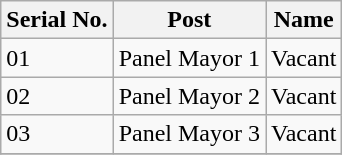<table class="wikitable sortable">
<tr>
<th>Serial No.</th>
<th>Post</th>
<th>Name</th>
</tr>
<tr>
<td>01</td>
<td>Panel Mayor 1</td>
<td>Vacant</td>
</tr>
<tr>
<td>02</td>
<td>Panel Mayor 2</td>
<td>Vacant</td>
</tr>
<tr>
<td>03</td>
<td>Panel Mayor 3</td>
<td>Vacant</td>
</tr>
<tr>
</tr>
</table>
